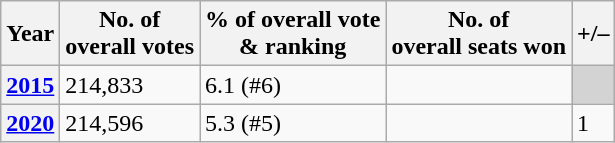<table class=wikitable>
<tr>
<th>Year</th>
<th>No. of<br>overall votes</th>
<th>% of overall vote<br> & ranking</th>
<th>No. of<br>overall seats won</th>
<th>+/–</th>
</tr>
<tr>
<th><a href='#'>2015</a></th>
<td>214,833</td>
<td>6.1 (#6)</td>
<td></td>
<td style="background:lightgrey;"></td>
</tr>
<tr>
<th><a href='#'>2020</a></th>
<td>214,596</td>
<td>5.3 (#5)</td>
<td></td>
<td> 1</td>
</tr>
</table>
